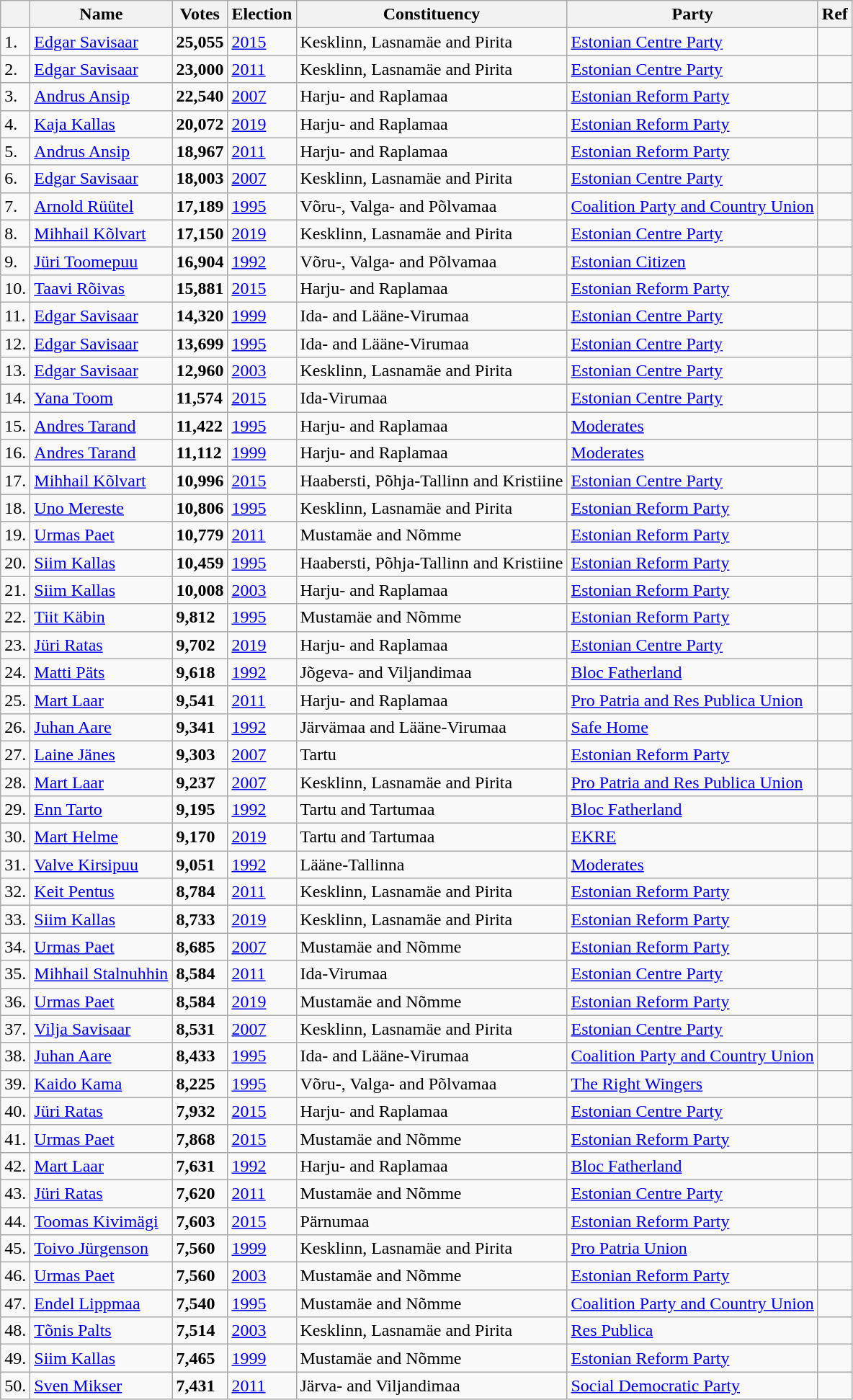<table class="wikitable sortable">
<tr>
<th></th>
<th><strong>Name</strong></th>
<th><strong>Votes</strong></th>
<th><strong>Election</strong></th>
<th><strong>Constituency</strong></th>
<th><strong>Party</strong></th>
<th><strong>Ref</strong></th>
</tr>
<tr>
<td>1.</td>
<td><a href='#'>Edgar Savisaar</a></td>
<td><strong>25,055</strong></td>
<td><a href='#'>2015</a></td>
<td>Kesklinn, Lasnamäe and Pirita</td>
<td><a href='#'>Estonian Centre Party</a></td>
<td></td>
</tr>
<tr>
<td>2.</td>
<td><a href='#'>Edgar Savisaar</a></td>
<td><strong>23,000</strong></td>
<td><a href='#'>2011</a></td>
<td>Kesklinn, Lasnamäe and Pirita</td>
<td><a href='#'>Estonian Centre Party</a></td>
<td></td>
</tr>
<tr>
<td>3.</td>
<td><a href='#'>Andrus Ansip</a></td>
<td><strong>22,540</strong></td>
<td><a href='#'>2007</a></td>
<td>Harju- and Raplamaa</td>
<td><a href='#'>Estonian Reform Party</a></td>
<td></td>
</tr>
<tr>
<td>4.</td>
<td><a href='#'>Kaja Kallas</a></td>
<td><strong>20,072</strong></td>
<td><a href='#'>2019</a></td>
<td>Harju- and Raplamaa</td>
<td><a href='#'>Estonian Reform Party</a></td>
<td></td>
</tr>
<tr>
<td>5.</td>
<td><a href='#'>Andrus Ansip</a></td>
<td><strong>18,967</strong></td>
<td><a href='#'>2011</a></td>
<td>Harju- and Raplamaa</td>
<td><a href='#'>Estonian Reform Party</a></td>
<td></td>
</tr>
<tr>
<td>6.</td>
<td><a href='#'>Edgar Savisaar</a></td>
<td><strong>18,003</strong></td>
<td><a href='#'>2007</a></td>
<td>Kesklinn, Lasnamäe and Pirita</td>
<td><a href='#'>Estonian Centre Party</a></td>
<td></td>
</tr>
<tr>
<td>7.</td>
<td><a href='#'>Arnold Rüütel</a></td>
<td><strong>17,189</strong></td>
<td><a href='#'>1995</a></td>
<td>Võru-, Valga- and Põlvamaa</td>
<td><a href='#'>Coalition Party and Country Union</a></td>
<td></td>
</tr>
<tr>
<td>8.</td>
<td><a href='#'>Mihhail Kõlvart</a></td>
<td><strong>17,150</strong></td>
<td><a href='#'>2019</a></td>
<td>Kesklinn, Lasnamäe and Pirita</td>
<td><a href='#'>Estonian Centre Party</a></td>
<td></td>
</tr>
<tr>
<td>9.</td>
<td><a href='#'>Jüri Toomepuu</a></td>
<td><strong>16,904</strong></td>
<td><a href='#'>1992</a></td>
<td>Võru-, Valga- and Põlvamaa</td>
<td><a href='#'>Estonian Citizen</a></td>
<td></td>
</tr>
<tr>
<td>10.</td>
<td><a href='#'>Taavi Rõivas</a></td>
<td><strong>15,881</strong></td>
<td><a href='#'>2015</a></td>
<td>Harju- and Raplamaa</td>
<td><a href='#'>Estonian Reform Party</a></td>
<td></td>
</tr>
<tr>
<td>11.</td>
<td><a href='#'>Edgar Savisaar</a></td>
<td><strong>14,320</strong></td>
<td><a href='#'>1999</a></td>
<td>Ida- and Lääne-Virumaa</td>
<td><a href='#'>Estonian Centre Party</a></td>
<td></td>
</tr>
<tr>
<td>12.</td>
<td><a href='#'>Edgar Savisaar</a></td>
<td><strong>13,699</strong></td>
<td><a href='#'>1995</a></td>
<td>Ida- and Lääne-Virumaa</td>
<td><a href='#'>Estonian Centre Party</a></td>
<td></td>
</tr>
<tr>
<td>13.</td>
<td><a href='#'>Edgar Savisaar</a></td>
<td><strong>12,960</strong></td>
<td><a href='#'>2003</a></td>
<td>Kesklinn, Lasnamäe and Pirita</td>
<td><a href='#'>Estonian Centre Party</a></td>
<td></td>
</tr>
<tr>
<td>14.</td>
<td><a href='#'>Yana Toom</a></td>
<td><strong>11,574</strong></td>
<td><a href='#'>2015</a></td>
<td>Ida-Virumaa</td>
<td><a href='#'>Estonian Centre Party</a></td>
<td></td>
</tr>
<tr>
<td>15.</td>
<td><a href='#'>Andres Tarand</a></td>
<td><strong>11,422</strong></td>
<td><a href='#'>1995</a></td>
<td>Harju- and Raplamaa</td>
<td><a href='#'>Moderates</a></td>
<td></td>
</tr>
<tr>
<td>16.</td>
<td><a href='#'>Andres Tarand</a></td>
<td><strong>11,112</strong></td>
<td><a href='#'>1999</a></td>
<td>Harju- and Raplamaa</td>
<td><a href='#'>Moderates</a></td>
<td></td>
</tr>
<tr>
<td>17.</td>
<td><a href='#'>Mihhail Kõlvart</a></td>
<td><strong>10,996</strong></td>
<td><a href='#'>2015</a></td>
<td>Haabersti, Põhja-Tallinn and Kristiine</td>
<td><a href='#'>Estonian Centre Party</a></td>
<td></td>
</tr>
<tr>
<td>18.</td>
<td><a href='#'>Uno Mereste</a></td>
<td><strong>10,806</strong></td>
<td><a href='#'>1995</a></td>
<td>Kesklinn, Lasnamäe and Pirita</td>
<td><a href='#'>Estonian Reform Party</a></td>
<td></td>
</tr>
<tr>
<td>19.</td>
<td><a href='#'>Urmas Paet</a></td>
<td><strong>10,779</strong></td>
<td><a href='#'>2011</a></td>
<td>Mustamäe and Nõmme</td>
<td><a href='#'>Estonian Reform Party</a></td>
<td></td>
</tr>
<tr>
<td>20.</td>
<td><a href='#'>Siim Kallas</a></td>
<td><strong>10,459</strong></td>
<td><a href='#'>1995</a></td>
<td>Haabersti, Põhja-Tallinn and Kristiine</td>
<td><a href='#'>Estonian Reform Party</a></td>
<td></td>
</tr>
<tr>
<td>21.</td>
<td><a href='#'>Siim Kallas</a></td>
<td><strong>10,008</strong></td>
<td><a href='#'>2003</a></td>
<td>Harju- and Raplamaa</td>
<td><a href='#'>Estonian Reform Party</a></td>
<td></td>
</tr>
<tr>
<td>22.</td>
<td><a href='#'>Tiit Käbin</a></td>
<td><strong>9,812</strong></td>
<td><a href='#'>1995</a></td>
<td>Mustamäe and Nõmme</td>
<td><a href='#'>Estonian Reform Party</a></td>
<td></td>
</tr>
<tr>
<td>23.</td>
<td><a href='#'>Jüri Ratas</a></td>
<td><strong>9,702</strong></td>
<td><a href='#'>2019</a></td>
<td>Harju- and Raplamaa</td>
<td><a href='#'>Estonian Centre Party</a></td>
<td></td>
</tr>
<tr>
<td>24.</td>
<td><a href='#'>Matti Päts</a></td>
<td><strong>9,618</strong></td>
<td><a href='#'>1992</a></td>
<td>Jõgeva- and Viljandimaa</td>
<td><a href='#'>Bloc Fatherland</a></td>
<td></td>
</tr>
<tr>
<td>25.</td>
<td><a href='#'>Mart Laar</a></td>
<td><strong>9,541</strong></td>
<td><a href='#'>2011</a></td>
<td>Harju- and Raplamaa</td>
<td><a href='#'>Pro Patria and Res Publica Union</a></td>
<td></td>
</tr>
<tr>
<td>26.</td>
<td><a href='#'>Juhan Aare</a></td>
<td><strong>9,341</strong></td>
<td><a href='#'>1992</a></td>
<td>Järvämaa and Lääne-Virumaa</td>
<td><a href='#'>Safe Home</a></td>
<td></td>
</tr>
<tr>
<td>27.</td>
<td><a href='#'>Laine Jänes</a></td>
<td><strong>9,303</strong></td>
<td><a href='#'>2007</a></td>
<td>Tartu</td>
<td><a href='#'>Estonian Reform Party</a></td>
<td></td>
</tr>
<tr>
<td>28.</td>
<td><a href='#'>Mart Laar</a></td>
<td><strong>9,237</strong></td>
<td><a href='#'>2007</a></td>
<td>Kesklinn, Lasnamäe and Pirita</td>
<td><a href='#'>Pro Patria and Res Publica Union</a></td>
<td></td>
</tr>
<tr>
<td>29.</td>
<td><a href='#'>Enn Tarto</a></td>
<td><strong>9,195</strong></td>
<td><a href='#'>1992</a></td>
<td>Tartu and Tartumaa</td>
<td><a href='#'>Bloc Fatherland</a></td>
<td></td>
</tr>
<tr>
<td>30.</td>
<td><a href='#'>Mart Helme</a></td>
<td><strong>9,170</strong></td>
<td><a href='#'>2019</a></td>
<td>Tartu and Tartumaa</td>
<td><a href='#'>EKRE</a></td>
<td></td>
</tr>
<tr>
<td>31.</td>
<td><a href='#'>Valve Kirsipuu</a></td>
<td><strong>9,051</strong></td>
<td><a href='#'>1992</a></td>
<td>Lääne-Tallinna</td>
<td><a href='#'>Moderates</a></td>
<td></td>
</tr>
<tr>
<td>32.</td>
<td><a href='#'>Keit Pentus</a></td>
<td><strong>8,784</strong></td>
<td><a href='#'>2011</a></td>
<td>Kesklinn, Lasnamäe and Pirita</td>
<td><a href='#'>Estonian Reform Party</a></td>
<td></td>
</tr>
<tr>
<td>33.</td>
<td><a href='#'>Siim Kallas</a></td>
<td><strong>8,733</strong></td>
<td><a href='#'>2019</a></td>
<td>Kesklinn, Lasnamäe and Pirita</td>
<td><a href='#'>Estonian Reform Party</a></td>
<td></td>
</tr>
<tr>
<td>34.</td>
<td><a href='#'>Urmas Paet</a></td>
<td><strong>8,685</strong></td>
<td><a href='#'>2007</a></td>
<td>Mustamäe and Nõmme</td>
<td><a href='#'>Estonian Reform Party</a></td>
<td></td>
</tr>
<tr>
<td>35.</td>
<td><a href='#'>Mihhail Stalnuhhin</a></td>
<td><strong>8,584</strong></td>
<td><a href='#'>2011</a></td>
<td>Ida-Virumaa</td>
<td><a href='#'>Estonian Centre Party</a></td>
<td></td>
</tr>
<tr>
<td>36.</td>
<td><a href='#'>Urmas Paet</a></td>
<td><strong>8,584</strong></td>
<td><a href='#'>2019</a></td>
<td>Mustamäe and Nõmme</td>
<td><a href='#'>Estonian Reform Party</a></td>
<td></td>
</tr>
<tr>
<td>37.</td>
<td><a href='#'>Vilja Savisaar</a></td>
<td><strong>8,531</strong></td>
<td><a href='#'>2007</a></td>
<td>Kesklinn, Lasnamäe and Pirita</td>
<td><a href='#'>Estonian Centre Party</a></td>
<td></td>
</tr>
<tr>
<td>38.</td>
<td><a href='#'>Juhan Aare</a></td>
<td><strong>8,433</strong></td>
<td><a href='#'>1995</a></td>
<td>Ida- and Lääne-Virumaa</td>
<td><a href='#'>Coalition Party and Country Union</a></td>
<td></td>
</tr>
<tr>
<td>39.</td>
<td><a href='#'>Kaido Kama</a></td>
<td><strong>8,225</strong></td>
<td><a href='#'>1995</a></td>
<td>Võru-, Valga- and Põlvamaa</td>
<td><a href='#'>The Right Wingers</a></td>
<td></td>
</tr>
<tr>
<td>40.</td>
<td><a href='#'>Jüri Ratas</a></td>
<td><strong>7,932</strong></td>
<td><a href='#'>2015</a></td>
<td>Harju- and Raplamaa</td>
<td><a href='#'>Estonian Centre Party</a></td>
<td></td>
</tr>
<tr>
<td>41.</td>
<td><a href='#'>Urmas Paet</a></td>
<td><strong>7,868</strong></td>
<td><a href='#'>2015</a></td>
<td>Mustamäe and Nõmme</td>
<td><a href='#'>Estonian Reform Party</a></td>
<td></td>
</tr>
<tr>
<td>42.</td>
<td><a href='#'>Mart Laar</a></td>
<td><strong>7,631</strong></td>
<td><a href='#'>1992</a></td>
<td>Harju- and Raplamaa</td>
<td><a href='#'>Bloc Fatherland</a></td>
<td></td>
</tr>
<tr>
<td>43.</td>
<td><a href='#'>Jüri Ratas</a></td>
<td><strong>7,620</strong></td>
<td><a href='#'>2011</a></td>
<td>Mustamäe and Nõmme</td>
<td><a href='#'>Estonian Centre Party</a></td>
<td></td>
</tr>
<tr>
<td>44.</td>
<td><a href='#'>Toomas Kivimägi</a></td>
<td><strong>7,603</strong></td>
<td><a href='#'>2015</a></td>
<td>Pärnumaa</td>
<td><a href='#'>Estonian Reform Party</a></td>
<td></td>
</tr>
<tr>
<td>45.</td>
<td><a href='#'>Toivo Jürgenson</a></td>
<td><strong>7,560</strong></td>
<td><a href='#'>1999</a></td>
<td>Kesklinn, Lasnamäe and Pirita</td>
<td><a href='#'>Pro Patria Union</a></td>
<td></td>
</tr>
<tr>
<td>46.</td>
<td><a href='#'>Urmas Paet</a></td>
<td><strong>7,560</strong></td>
<td><a href='#'>2003</a></td>
<td>Mustamäe and Nõmme</td>
<td><a href='#'>Estonian Reform Party</a></td>
<td></td>
</tr>
<tr>
<td>47.</td>
<td><a href='#'>Endel Lippmaa</a></td>
<td><strong>7,540</strong></td>
<td><a href='#'>1995</a></td>
<td>Mustamäe and Nõmme</td>
<td><a href='#'>Coalition Party and Country Union</a></td>
<td></td>
</tr>
<tr>
<td>48.</td>
<td><a href='#'>Tõnis Palts</a></td>
<td><strong>7,514</strong></td>
<td><a href='#'>2003</a></td>
<td>Kesklinn, Lasnamäe and Pirita</td>
<td><a href='#'>Res Publica</a></td>
<td></td>
</tr>
<tr>
<td>49.</td>
<td><a href='#'>Siim Kallas</a></td>
<td><strong>7,465</strong></td>
<td><a href='#'>1999</a></td>
<td>Mustamäe and Nõmme</td>
<td><a href='#'>Estonian Reform Party</a></td>
<td></td>
</tr>
<tr>
<td>50.</td>
<td><a href='#'>Sven Mikser</a></td>
<td><strong>7,431</strong></td>
<td><a href='#'>2011</a></td>
<td>Järva- and Viljandimaa</td>
<td><a href='#'>Social Democratic Party</a></td>
<td></td>
</tr>
</table>
